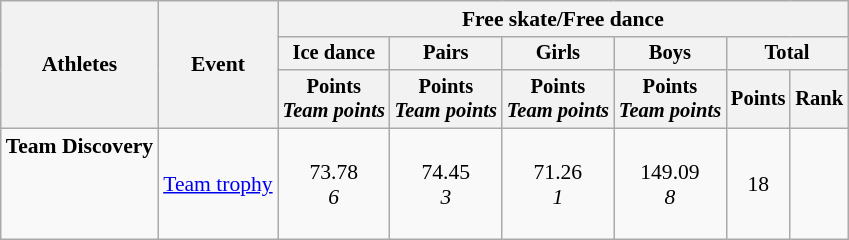<table class="wikitable" style="font-size:90%">
<tr>
<th rowspan=3>Athletes</th>
<th rowspan=3>Event</th>
<th colspan=6>Free skate/Free dance</th>
</tr>
<tr style="font-size:95%">
<th>Ice dance</th>
<th>Pairs</th>
<th>Girls</th>
<th>Boys</th>
<th colspan=2>Total</th>
</tr>
<tr style="font-size:95%">
<th>Points<br><em>Team points</em></th>
<th>Points<br><em>Team points</em></th>
<th>Points<br><em>Team points</em></th>
<th>Points<br><em>Team points</em></th>
<th>Points</th>
<th>Rank</th>
</tr>
<tr align=center>
<td align=left><strong>Team Discovery</strong><br><br><br><br></td>
<td align=left><a href='#'>Team trophy</a></td>
<td>73.78<br><em>6</em></td>
<td>74.45<br><em>3</em></td>
<td>71.26<br><em>1</em></td>
<td>149.09<br><em>8</em></td>
<td>18</td>
<td></td>
</tr>
</table>
